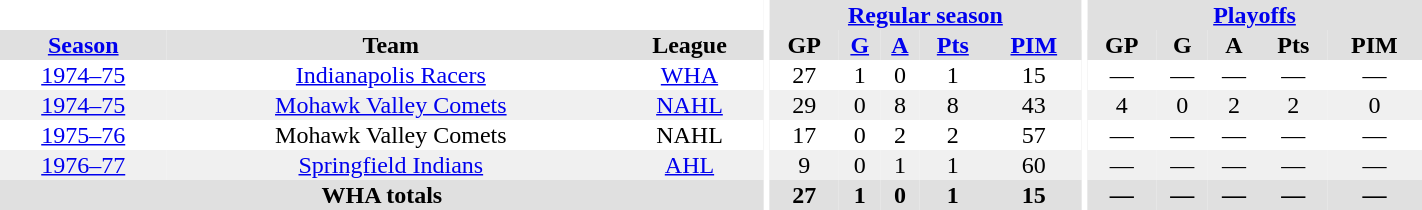<table border="0" cellpadding="1" cellspacing="0" style="text-align:center; width:75%">
<tr bgcolor="#e0e0e0">
<th colspan="3" bgcolor="#ffffff"></th>
<th rowspan="99" bgcolor="#ffffff"></th>
<th colspan="5"><a href='#'>Regular season</a></th>
<th rowspan="99" bgcolor="#ffffff"></th>
<th colspan="5"><a href='#'>Playoffs</a></th>
</tr>
<tr bgcolor="#e0e0e0">
<th><a href='#'>Season</a></th>
<th>Team</th>
<th>League</th>
<th>GP</th>
<th><a href='#'>G</a></th>
<th><a href='#'>A</a></th>
<th><a href='#'>Pts</a></th>
<th><a href='#'>PIM</a></th>
<th>GP</th>
<th>G</th>
<th>A</th>
<th>Pts</th>
<th>PIM</th>
</tr>
<tr>
<td><a href='#'>1974–75</a></td>
<td><a href='#'>Indianapolis Racers</a></td>
<td><a href='#'>WHA</a></td>
<td>27</td>
<td>1</td>
<td>0</td>
<td>1</td>
<td>15</td>
<td>—</td>
<td>—</td>
<td>—</td>
<td>—</td>
<td>—</td>
</tr>
<tr bgcolor="#f0f0f0">
<td><a href='#'>1974–75</a></td>
<td><a href='#'>Mohawk Valley Comets</a></td>
<td><a href='#'>NAHL</a></td>
<td>29</td>
<td>0</td>
<td>8</td>
<td>8</td>
<td>43</td>
<td>4</td>
<td>0</td>
<td>2</td>
<td>2</td>
<td>0</td>
</tr>
<tr>
<td><a href='#'>1975–76</a></td>
<td>Mohawk Valley Comets</td>
<td>NAHL</td>
<td>17</td>
<td>0</td>
<td>2</td>
<td>2</td>
<td>57</td>
<td>—</td>
<td>—</td>
<td>—</td>
<td>—</td>
<td>—</td>
</tr>
<tr bgcolor="#f0f0f0">
<td><a href='#'>1976–77</a></td>
<td><a href='#'>Springfield Indians</a></td>
<td><a href='#'>AHL</a></td>
<td>9</td>
<td>0</td>
<td>1</td>
<td>1</td>
<td>60</td>
<td>—</td>
<td>—</td>
<td>—</td>
<td>—</td>
<td>—</td>
</tr>
<tr ALIGN="center" bgcolor="#e0e0e0">
<th colspan="3">WHA totals</th>
<th>27</th>
<th>1</th>
<th>0</th>
<th>1</th>
<th>15</th>
<th>—</th>
<th>—</th>
<th>—</th>
<th>—</th>
<th>—</th>
</tr>
</table>
